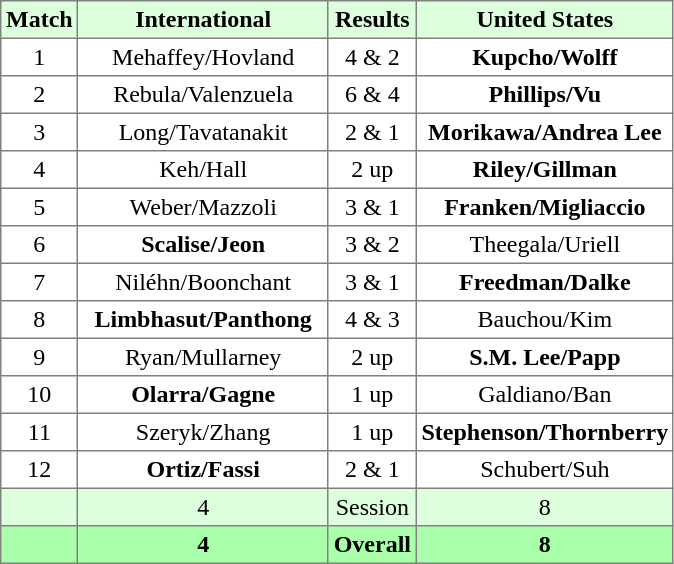<table border="1" cellpadding="3" style="border-collapse:collapse; text-align:center;">
<tr style="background:#ddffdd;">
<th>Match</th>
<th width="160">International</th>
<th>Results</th>
<th width="160">United States</th>
</tr>
<tr>
<td>1</td>
<td>Mehaffey/Hovland</td>
<td>4 & 2</td>
<td><strong>Kupcho/Wolff</strong></td>
</tr>
<tr>
<td>2</td>
<td>Rebula/Valenzuela</td>
<td>6 & 4</td>
<td><strong>Phillips/Vu</strong></td>
</tr>
<tr>
<td>3</td>
<td>Long/Tavatanakit</td>
<td>2 & 1</td>
<td><strong>Morikawa/Andrea Lee</strong></td>
</tr>
<tr>
<td>4</td>
<td>Keh/Hall</td>
<td>2 up</td>
<td><strong>Riley/Gillman</strong></td>
</tr>
<tr>
<td>5</td>
<td>Weber/Mazzoli</td>
<td>3 & 1</td>
<td><strong>Franken/Migliaccio</strong></td>
</tr>
<tr>
<td>6</td>
<td><strong>Scalise/Jeon</strong></td>
<td>3 & 2</td>
<td>Theegala/Uriell</td>
</tr>
<tr>
<td>7</td>
<td>Niléhn/Boonchant</td>
<td>3 & 1</td>
<td><strong>Freedman/Dalke</strong></td>
</tr>
<tr>
<td>8</td>
<td><strong>Limbhasut/Panthong</strong></td>
<td>4 & 3</td>
<td>Bauchou/Kim</td>
</tr>
<tr>
<td>9</td>
<td>Ryan/Mullarney</td>
<td>2 up</td>
<td><strong>S.M. Lee/Papp</strong></td>
</tr>
<tr>
<td>10</td>
<td><strong>Olarra/Gagne</strong></td>
<td>1 up</td>
<td>Galdiano/Ban</td>
</tr>
<tr>
<td>11</td>
<td>Szeryk/Zhang</td>
<td>1 up</td>
<td><strong>Stephenson/Thornberry</strong></td>
</tr>
<tr>
<td>12</td>
<td><strong>Ortiz/Fassi</strong></td>
<td>2 & 1</td>
<td>Schubert/Suh</td>
</tr>
<tr style="background:#ddffdd;">
<td></td>
<td>4</td>
<td>Session</td>
<td>8</td>
</tr>
<tr style="background:#aaffaa;">
<th></th>
<th>4</th>
<th>Overall</th>
<th>8</th>
</tr>
</table>
